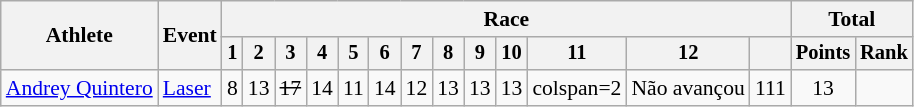<table class=wikitable style=font-size:90%;text-align:center>
<tr>
<th rowspan=2>Athlete</th>
<th rowspan=2>Event</th>
<th colspan=13>Race</th>
<th colspan=2>Total</th>
</tr>
<tr style=font-size:95%>
<th>1</th>
<th>2</th>
<th>3</th>
<th>4</th>
<th>5</th>
<th>6</th>
<th>7</th>
<th>8</th>
<th>9</th>
<th>10</th>
<th>11</th>
<th>12</th>
<th></th>
<th>Points</th>
<th>Rank</th>
</tr>
<tr>
<td align=left><a href='#'>Andrey Quintero</a></td>
<td align=left><a href='#'>Laser</a></td>
<td>8</td>
<td>13</td>
<td><s>17</s></td>
<td>14</td>
<td>11</td>
<td>14</td>
<td>12</td>
<td>13</td>
<td>13</td>
<td>13</td>
<td>colspan=2 </td>
<td>Não avançou</td>
<td>111</td>
<td>13</td>
</tr>
</table>
